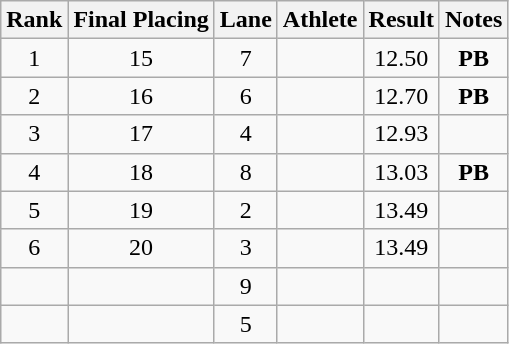<table class="wikitable sortable" style="text-align:center">
<tr>
<th>Rank</th>
<th>Final Placing</th>
<th>Lane</th>
<th>Athlete</th>
<th>Result</th>
<th>Notes</th>
</tr>
<tr>
<td>1</td>
<td>15</td>
<td>7</td>
<td align=left></td>
<td>12.50</td>
<td><strong>PB</strong></td>
</tr>
<tr>
<td>2</td>
<td>16</td>
<td>6</td>
<td align=left></td>
<td>12.70</td>
<td><strong>PB</strong></td>
</tr>
<tr>
<td>3</td>
<td>17</td>
<td>4</td>
<td align=left></td>
<td>12.93</td>
<td></td>
</tr>
<tr>
<td>4</td>
<td>18</td>
<td>8</td>
<td align=left></td>
<td>13.03</td>
<td><strong>PB</strong></td>
</tr>
<tr>
<td>5</td>
<td>19</td>
<td>2</td>
<td align=left></td>
<td>13.49</td>
<td></td>
</tr>
<tr>
<td>6</td>
<td>20</td>
<td>3</td>
<td align=left></td>
<td>13.49</td>
<td></td>
</tr>
<tr>
<td></td>
<td></td>
<td>9</td>
<td align=left></td>
<td></td>
<td></td>
</tr>
<tr>
<td></td>
<td></td>
<td>5</td>
<td align=left></td>
<td></td>
<td></td>
</tr>
</table>
